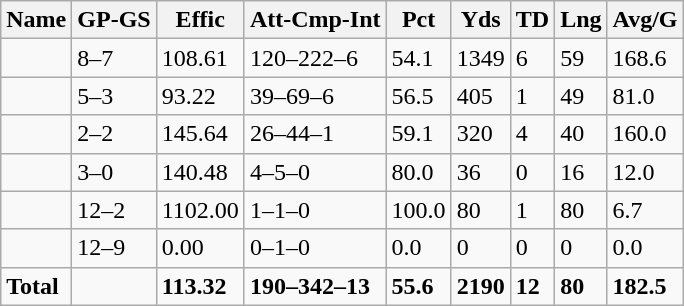<table class="wikitable sortable" style="white-space:nowrap;">
<tr>
<th>Name</th>
<th>GP-GS</th>
<th>Effic</th>
<th>Att-Cmp-Int</th>
<th>Pct</th>
<th>Yds</th>
<th>TD</th>
<th>Lng</th>
<th>Avg/G</th>
</tr>
<tr>
<td></td>
<td>8–7</td>
<td>108.61</td>
<td>120–222–6</td>
<td>54.1</td>
<td>1349</td>
<td>6</td>
<td>59</td>
<td>168.6</td>
</tr>
<tr>
<td></td>
<td>5–3</td>
<td>93.22</td>
<td>39–69–6</td>
<td>56.5</td>
<td>405</td>
<td>1</td>
<td>49</td>
<td>81.0</td>
</tr>
<tr>
<td></td>
<td>2–2</td>
<td>145.64</td>
<td>26–44–1</td>
<td>59.1</td>
<td>320</td>
<td>4</td>
<td>40</td>
<td>160.0</td>
</tr>
<tr>
<td></td>
<td>3–0</td>
<td>140.48</td>
<td>4–5–0</td>
<td>80.0</td>
<td>36</td>
<td>0</td>
<td>16</td>
<td>12.0</td>
</tr>
<tr>
<td></td>
<td>12–2</td>
<td>1102.00</td>
<td>1–1–0</td>
<td>100.0</td>
<td>80</td>
<td>1</td>
<td>80</td>
<td>6.7</td>
</tr>
<tr>
<td></td>
<td>12–9</td>
<td>0.00</td>
<td>0–1–0</td>
<td>0.0</td>
<td>0</td>
<td>0</td>
<td>0</td>
<td>0.0</td>
</tr>
<tr class="sortbottom">
<td><strong>Total</strong></td>
<td></td>
<td><strong>113.32</strong></td>
<td><strong>190–342–13</strong></td>
<td><strong>55.6</strong></td>
<td><strong>2190</strong></td>
<td><strong>12</strong></td>
<td><strong>80</strong></td>
<td><strong>182.5</strong></td>
</tr>
</table>
